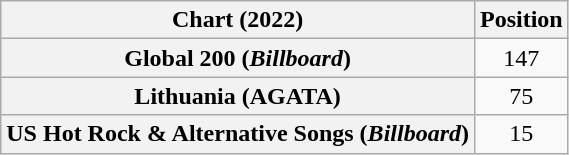<table class="wikitable sortable plainrowheaders" style="text-align:center">
<tr>
<th scope="col">Chart (2022)</th>
<th scope="col">Position</th>
</tr>
<tr>
<th scope="row">Global 200 (<em>Billboard</em>)</th>
<td>147</td>
</tr>
<tr>
<th scope="row">Lithuania (AGATA)</th>
<td>75</td>
</tr>
<tr>
<th scope="row">US Hot Rock & Alternative Songs (<em>Billboard</em>)</th>
<td>15</td>
</tr>
</table>
